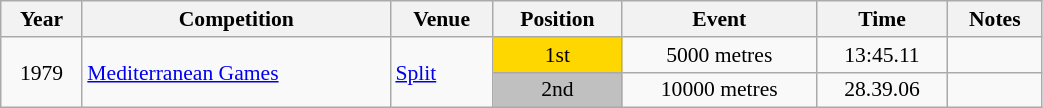<table class="wikitable" width=55% style="font-size:90%; text-align:center;">
<tr>
<th>Year</th>
<th>Competition</th>
<th>Venue</th>
<th>Position</th>
<th>Event</th>
<th>Time</th>
<th>Notes</th>
</tr>
<tr>
<td rowspan=2>1979</td>
<td rowspan=2 align=left><a href='#'>Mediterranean Games</a></td>
<td rowspan=2 align=left> <a href='#'>Split</a></td>
<td bgcolor=gold>1st</td>
<td>5000 metres</td>
<td>13:45.11</td>
<td></td>
</tr>
<tr>
<td bgcolor=silver>2nd</td>
<td>10000 metres</td>
<td>28.39.06</td>
<td></td>
</tr>
</table>
